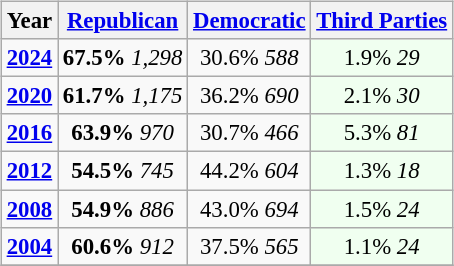<table class="wikitable" style="float:right; font-size:95%;">
<tr>
<th>Year</th>
<th><a href='#'>Republican</a></th>
<th><a href='#'>Democratic</a></th>
<th><a href='#'>Third Parties</a></th>
</tr>
<tr>
<td style="text-align:center;" ><strong><a href='#'>2024</a></strong></td>
<td style="text-align:center;" ><strong>67.5%</strong> <em>1,298</em></td>
<td style="text-align:center;" >30.6%  <em>588</em></td>
<td style="text-align:center; background:honeyDew;">1.9% <em>29</em></td>
</tr>
<tr>
<td style="text-align:center;" ><strong><a href='#'>2020</a></strong></td>
<td style="text-align:center;" ><strong>61.7%</strong> <em>1,175</em></td>
<td style="text-align:center;" >36.2%  <em>690</em></td>
<td style="text-align:center; background:honeyDew;">2.1% <em>30</em></td>
</tr>
<tr>
<td style="text-align:center;" ><strong><a href='#'>2016</a></strong></td>
<td style="text-align:center;" ><strong>63.9%</strong> <em>970</em></td>
<td style="text-align:center;" >30.7% <em>466</em></td>
<td style="text-align:center; background:honeyDew;">5.3% <em>81</em></td>
</tr>
<tr>
<td style="text-align:center;" ><strong><a href='#'>2012</a></strong></td>
<td style="text-align:center;" ><strong>54.5%</strong> <em>745</em></td>
<td style="text-align:center;" >44.2%  <em>604</em></td>
<td style="text-align:center; background:honeyDew;">1.3% <em>18</em></td>
</tr>
<tr>
<td style="text-align:center;" ><strong><a href='#'>2008</a></strong></td>
<td style="text-align:center;" ><strong>54.9%</strong> <em>886</em></td>
<td style="text-align:center;" >43.0%  <em>694</em></td>
<td style="text-align:center; background:honeyDew;">1.5% <em>24</em></td>
</tr>
<tr>
<td style="text-align:center;" ><strong><a href='#'>2004</a></strong></td>
<td style="text-align:center;" ><strong>60.6%</strong> <em>912</em></td>
<td style="text-align:center;" >37.5%   <em>565</em></td>
<td style="text-align:center; background:honeyDew;">1.1% <em>24</em></td>
</tr>
<tr>
</tr>
</table>
